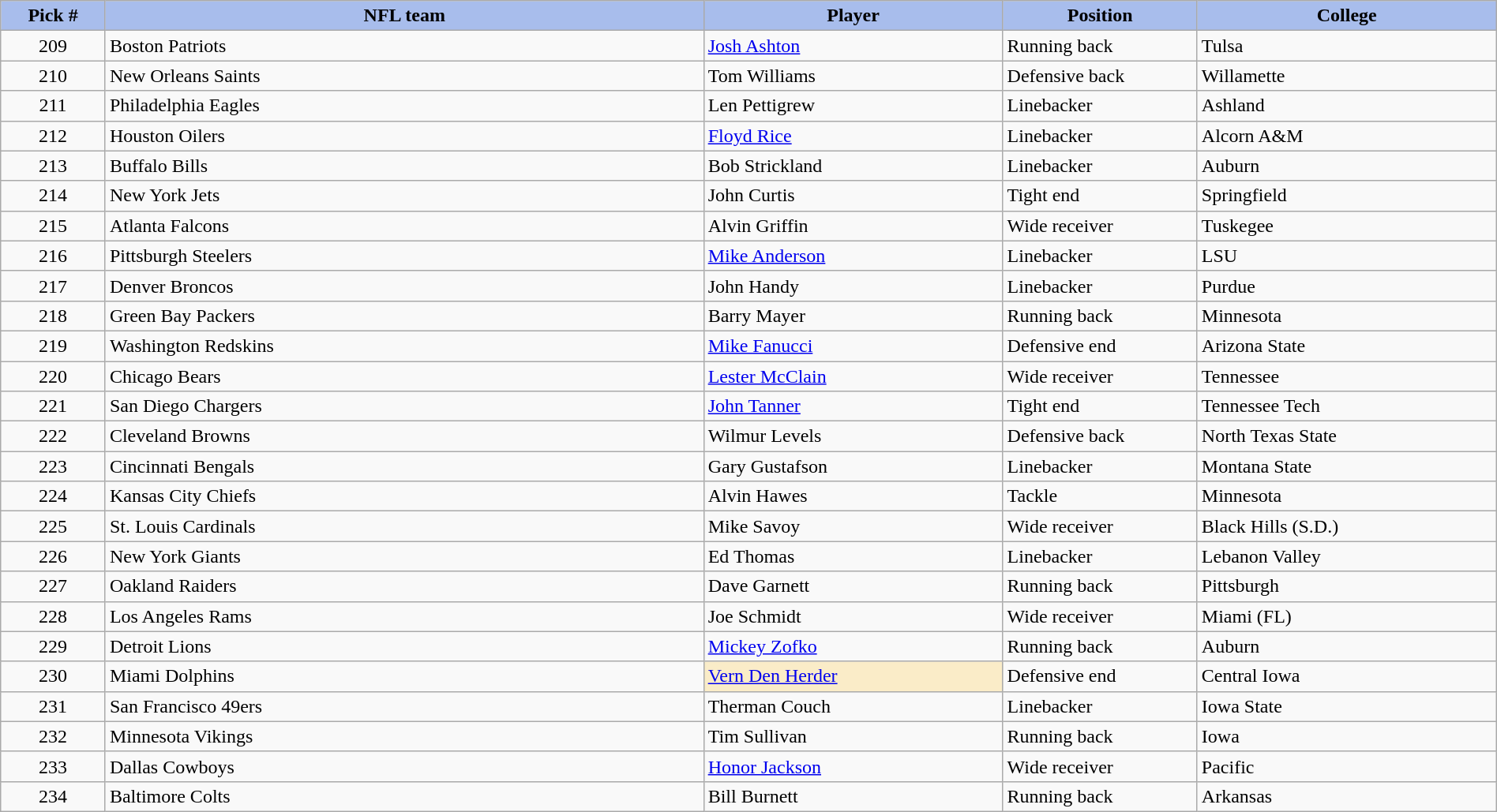<table class="wikitable sortable sortable" style="width: 100%">
<tr>
<th style="background:#A8BDEC;" width=7%>Pick #</th>
<th width=40% style="background:#A8BDEC;">NFL team</th>
<th width=20% style="background:#A8BDEC;">Player</th>
<th width=13% style="background:#A8BDEC;">Position</th>
<th style="background:#A8BDEC;">College</th>
</tr>
<tr>
<td align=center>209</td>
<td>Boston Patriots</td>
<td><a href='#'>Josh Ashton</a></td>
<td>Running back</td>
<td>Tulsa</td>
</tr>
<tr>
<td align=center>210</td>
<td>New Orleans Saints</td>
<td>Tom Williams</td>
<td>Defensive back</td>
<td>Willamette</td>
</tr>
<tr>
<td align=center>211</td>
<td>Philadelphia Eagles</td>
<td>Len Pettigrew</td>
<td>Linebacker</td>
<td>Ashland</td>
</tr>
<tr>
<td align=center>212</td>
<td>Houston Oilers</td>
<td><a href='#'>Floyd Rice</a></td>
<td>Linebacker</td>
<td>Alcorn A&M</td>
</tr>
<tr>
<td align=center>213</td>
<td>Buffalo Bills</td>
<td>Bob Strickland</td>
<td>Linebacker</td>
<td>Auburn</td>
</tr>
<tr>
<td align=center>214</td>
<td>New York Jets</td>
<td>John Curtis</td>
<td>Tight end</td>
<td>Springfield</td>
</tr>
<tr>
<td align=center>215</td>
<td>Atlanta Falcons</td>
<td>Alvin Griffin</td>
<td>Wide receiver</td>
<td>Tuskegee</td>
</tr>
<tr>
<td align=center>216</td>
<td>Pittsburgh Steelers</td>
<td><a href='#'>Mike Anderson</a></td>
<td>Linebacker</td>
<td>LSU</td>
</tr>
<tr>
<td align=center>217</td>
<td>Denver Broncos</td>
<td>John Handy</td>
<td>Linebacker</td>
<td>Purdue</td>
</tr>
<tr>
<td align=center>218</td>
<td>Green Bay Packers</td>
<td>Barry Mayer</td>
<td>Running back</td>
<td>Minnesota</td>
</tr>
<tr>
<td align=center>219</td>
<td>Washington Redskins</td>
<td><a href='#'>Mike Fanucci</a></td>
<td>Defensive end</td>
<td>Arizona State</td>
</tr>
<tr>
<td align=center>220</td>
<td>Chicago Bears</td>
<td><a href='#'>Lester McClain</a></td>
<td>Wide receiver</td>
<td>Tennessee</td>
</tr>
<tr>
<td align=center>221</td>
<td>San Diego Chargers</td>
<td><a href='#'>John Tanner</a></td>
<td>Tight end</td>
<td>Tennessee Tech</td>
</tr>
<tr>
<td align=center>222</td>
<td>Cleveland Browns</td>
<td>Wilmur Levels</td>
<td>Defensive back</td>
<td>North Texas State</td>
</tr>
<tr>
<td align=center>223</td>
<td>Cincinnati Bengals</td>
<td>Gary Gustafson</td>
<td>Linebacker</td>
<td>Montana State</td>
</tr>
<tr>
<td align=center>224</td>
<td>Kansas City Chiefs</td>
<td>Alvin Hawes</td>
<td>Tackle</td>
<td>Minnesota</td>
</tr>
<tr>
<td align=center>225</td>
<td>St. Louis Cardinals</td>
<td>Mike Savoy</td>
<td>Wide receiver</td>
<td>Black Hills (S.D.)</td>
</tr>
<tr>
<td align=center>226</td>
<td>New York Giants</td>
<td>Ed Thomas</td>
<td>Linebacker</td>
<td>Lebanon Valley</td>
</tr>
<tr>
<td align=center>227</td>
<td>Oakland Raiders</td>
<td>Dave Garnett</td>
<td>Running back</td>
<td>Pittsburgh</td>
</tr>
<tr>
<td align=center>228</td>
<td>Los Angeles Rams</td>
<td>Joe Schmidt</td>
<td>Wide receiver</td>
<td>Miami (FL)</td>
</tr>
<tr>
<td align=center>229</td>
<td>Detroit Lions</td>
<td><a href='#'>Mickey Zofko</a></td>
<td>Running back</td>
<td>Auburn</td>
</tr>
<tr>
<td align=center>230</td>
<td>Miami Dolphins</td>
<td bgcolor="#faecc8"><a href='#'>Vern Den Herder</a></td>
<td>Defensive end</td>
<td>Central Iowa</td>
</tr>
<tr>
<td align=center>231</td>
<td>San Francisco 49ers</td>
<td>Therman Couch</td>
<td>Linebacker</td>
<td>Iowa State</td>
</tr>
<tr>
<td align=center>232</td>
<td>Minnesota Vikings</td>
<td>Tim Sullivan</td>
<td>Running back</td>
<td>Iowa</td>
</tr>
<tr>
<td align=center>233</td>
<td>Dallas Cowboys</td>
<td><a href='#'>Honor Jackson</a></td>
<td>Wide receiver</td>
<td>Pacific</td>
</tr>
<tr>
<td align=center>234</td>
<td>Baltimore Colts</td>
<td>Bill Burnett</td>
<td>Running back</td>
<td>Arkansas</td>
</tr>
</table>
